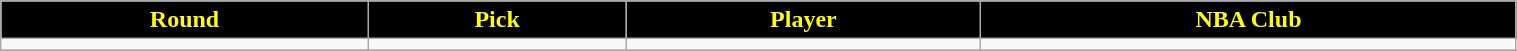<table class="wikitable" width="80%">
<tr align="center"  style=" background:black;color:yellow;">
<td><strong>Round</strong></td>
<td><strong>Pick</strong></td>
<td><strong>Player</strong></td>
<td><strong>NBA Club</strong></td>
</tr>
<tr align="center" bgcolor="">
<td></td>
<td></td>
<td></td>
<td></td>
</tr>
<tr align="center" bgcolor="">
</tr>
</table>
